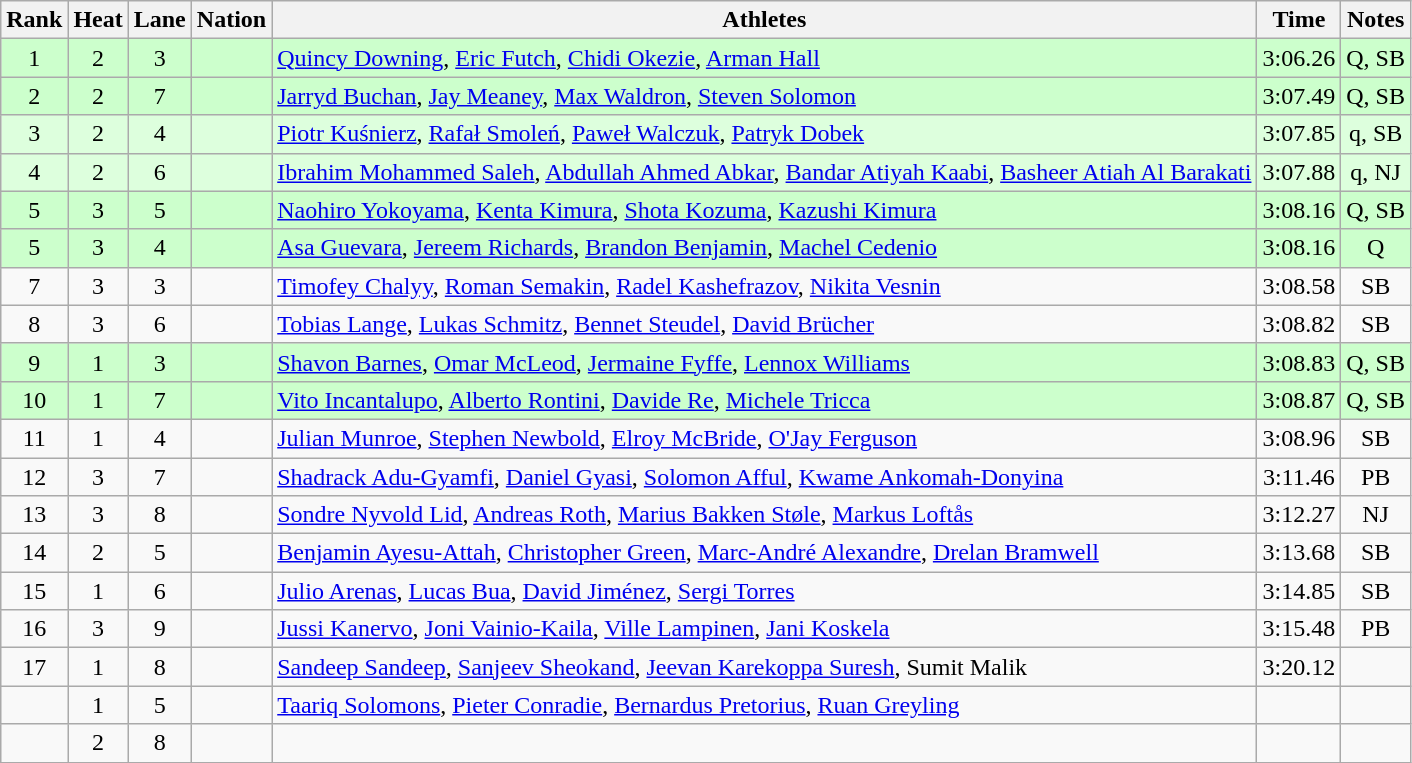<table class="wikitable sortable" style="text-align:center">
<tr>
<th>Rank</th>
<th>Heat</th>
<th>Lane</th>
<th>Nation</th>
<th>Athletes</th>
<th>Time</th>
<th>Notes</th>
</tr>
<tr bgcolor=ccffcc>
<td>1</td>
<td>2</td>
<td>3</td>
<td align=left></td>
<td align=left><a href='#'>Quincy Downing</a>, <a href='#'>Eric Futch</a>, <a href='#'>Chidi Okezie</a>, <a href='#'>Arman Hall</a></td>
<td>3:06.26</td>
<td>Q, SB</td>
</tr>
<tr bgcolor=ccffcc>
<td>2</td>
<td>2</td>
<td>7</td>
<td align=left></td>
<td align=left><a href='#'>Jarryd Buchan</a>, <a href='#'>Jay Meaney</a>, <a href='#'>Max Waldron</a>, <a href='#'>Steven Solomon</a></td>
<td>3:07.49</td>
<td>Q, SB</td>
</tr>
<tr bgcolor=ddffdd>
<td>3</td>
<td>2</td>
<td>4</td>
<td align=left></td>
<td align=left><a href='#'>Piotr Kuśnierz</a>, <a href='#'>Rafał Smoleń</a>, <a href='#'>Paweł Walczuk</a>, <a href='#'>Patryk Dobek</a></td>
<td>3:07.85</td>
<td>q, SB</td>
</tr>
<tr bgcolor=ddffdd>
<td>4</td>
<td>2</td>
<td>6</td>
<td align=left></td>
<td align=left><a href='#'>Ibrahim Mohammed Saleh</a>, <a href='#'>Abdullah Ahmed Abkar</a>, <a href='#'>Bandar Atiyah Kaabi</a>, <a href='#'>Basheer Atiah Al Barakati</a></td>
<td>3:07.88</td>
<td>q, NJ</td>
</tr>
<tr bgcolor=ccffcc>
<td>5</td>
<td>3</td>
<td>5</td>
<td align=left></td>
<td align=left><a href='#'>Naohiro Yokoyama</a>, <a href='#'>Kenta Kimura</a>, <a href='#'>Shota Kozuma</a>, <a href='#'>Kazushi Kimura</a></td>
<td>3:08.16</td>
<td>Q, SB</td>
</tr>
<tr bgcolor=ccffcc>
<td>5</td>
<td>3</td>
<td>4</td>
<td align=left></td>
<td align=left><a href='#'>Asa Guevara</a>, <a href='#'>Jereem Richards</a>, <a href='#'>Brandon Benjamin</a>, <a href='#'>Machel Cedenio</a></td>
<td>3:08.16</td>
<td>Q</td>
</tr>
<tr>
<td>7</td>
<td>3</td>
<td>3</td>
<td align=left></td>
<td align=left><a href='#'>Timofey Chalyy</a>, <a href='#'>Roman Semakin</a>, <a href='#'>Radel Kashefrazov</a>, <a href='#'>Nikita Vesnin</a></td>
<td>3:08.58</td>
<td>SB</td>
</tr>
<tr>
<td>8</td>
<td>3</td>
<td>6</td>
<td align=left></td>
<td align=left><a href='#'>Tobias Lange</a>, <a href='#'>Lukas Schmitz</a>, <a href='#'>Bennet Steudel</a>, <a href='#'>David Brücher</a></td>
<td>3:08.82</td>
<td>SB</td>
</tr>
<tr bgcolor=ccffcc>
<td>9</td>
<td>1</td>
<td>3</td>
<td align=left></td>
<td align=left><a href='#'>Shavon Barnes</a>, <a href='#'>Omar McLeod</a>, <a href='#'>Jermaine Fyffe</a>, <a href='#'>Lennox Williams</a></td>
<td>3:08.83</td>
<td>Q, SB</td>
</tr>
<tr bgcolor=ccffcc>
<td>10</td>
<td>1</td>
<td>7</td>
<td align=left></td>
<td align=left><a href='#'>Vito Incantalupo</a>, <a href='#'>Alberto Rontini</a>, <a href='#'>Davide Re</a>, <a href='#'>Michele Tricca</a></td>
<td>3:08.87</td>
<td>Q, SB</td>
</tr>
<tr>
<td>11</td>
<td>1</td>
<td>4</td>
<td align=left></td>
<td align=left><a href='#'>Julian Munroe</a>, <a href='#'>Stephen Newbold</a>, <a href='#'>Elroy McBride</a>, <a href='#'>O'Jay Ferguson</a></td>
<td>3:08.96</td>
<td>SB</td>
</tr>
<tr>
<td>12</td>
<td>3</td>
<td>7</td>
<td align=left></td>
<td align=left><a href='#'>Shadrack Adu-Gyamfi</a>, <a href='#'>Daniel Gyasi</a>, <a href='#'>Solomon Afful</a>, <a href='#'>Kwame Ankomah-Donyina</a></td>
<td>3:11.46</td>
<td>PB</td>
</tr>
<tr>
<td>13</td>
<td>3</td>
<td>8</td>
<td align=left></td>
<td align=left><a href='#'>Sondre Nyvold Lid</a>, <a href='#'>Andreas Roth</a>, <a href='#'>Marius Bakken Støle</a>, <a href='#'>Markus Loftås</a></td>
<td>3:12.27</td>
<td>NJ</td>
</tr>
<tr>
<td>14</td>
<td>2</td>
<td>5</td>
<td align=left></td>
<td align=left><a href='#'>Benjamin Ayesu-Attah</a>, <a href='#'>Christopher Green</a>, <a href='#'>Marc-André Alexandre</a>, <a href='#'>Drelan Bramwell</a></td>
<td>3:13.68</td>
<td>SB</td>
</tr>
<tr>
<td>15</td>
<td>1</td>
<td>6</td>
<td align=left></td>
<td align=left><a href='#'>Julio Arenas</a>, <a href='#'>Lucas Bua</a>, <a href='#'>David Jiménez</a>, <a href='#'>Sergi Torres</a></td>
<td>3:14.85</td>
<td>SB</td>
</tr>
<tr>
<td>16</td>
<td>3</td>
<td>9</td>
<td align=left></td>
<td align=left><a href='#'>Jussi Kanervo</a>, <a href='#'>Joni Vainio-Kaila</a>, <a href='#'>Ville Lampinen</a>, <a href='#'>Jani Koskela</a></td>
<td>3:15.48</td>
<td>PB</td>
</tr>
<tr>
<td>17</td>
<td>1</td>
<td>8</td>
<td align=left></td>
<td align=left><a href='#'>Sandeep Sandeep</a>, <a href='#'>Sanjeev Sheokand</a>, <a href='#'>Jeevan Karekoppa Suresh</a>, Sumit Malik</td>
<td>3:20.12</td>
<td></td>
</tr>
<tr>
<td></td>
<td>1</td>
<td>5</td>
<td align=left></td>
<td align=left><a href='#'>Taariq Solomons</a>, <a href='#'>Pieter Conradie</a>, <a href='#'>Bernardus Pretorius</a>, <a href='#'>Ruan Greyling</a></td>
<td></td>
<td></td>
</tr>
<tr>
<td></td>
<td>2</td>
<td>8</td>
<td align=left></td>
<td align=left></td>
<td></td>
<td></td>
</tr>
</table>
